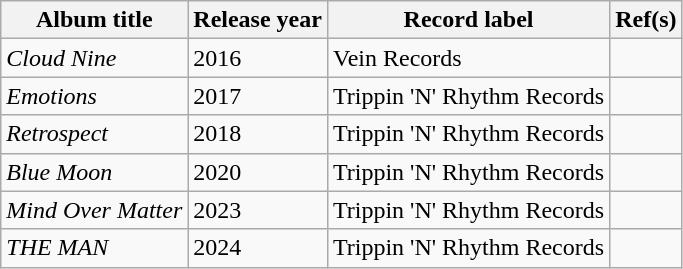<table class="wikitable sortable">
<tr>
<th scope=col>Album title</th>
<th scope=col>Release year</th>
<th scope=col>Record label</th>
<th scope=col class=unsortable>Ref(s)</th>
</tr>
<tr>
<td><em>Cloud Nine</em></td>
<td>2016</td>
<td>Vein Records</td>
<td></td>
</tr>
<tr>
<td><em>Emotions</em></td>
<td>2017</td>
<td>Trippin 'N' Rhythm Records</td>
<td></td>
</tr>
<tr>
<td><em>Retrospect</em></td>
<td>2018</td>
<td>Trippin 'N' Rhythm Records</td>
<td></td>
</tr>
<tr>
<td><em>Blue Moon</em></td>
<td>2020</td>
<td>Trippin 'N' Rhythm Records</td>
<td></td>
</tr>
<tr>
<td><em>Mind Over Matter</em></td>
<td>2023</td>
<td>Trippin 'N' Rhythm Records</td>
<td></td>
</tr>
<tr>
<td><em>THE MAN</em></td>
<td>2024</td>
<td>Trippin 'N' Rhythm Records</td>
<td></td>
</tr>
</table>
